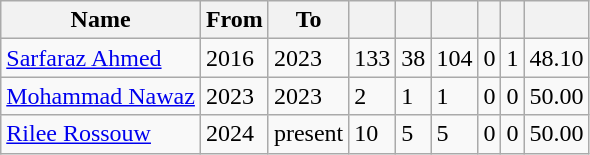<table class="wikitable">
<tr>
<th>Name</th>
<th>From</th>
<th>To</th>
<th></th>
<th></th>
<th></th>
<th></th>
<th></th>
<th></th>
</tr>
<tr>
<td><a href='#'>Sarfaraz Ahmed</a></td>
<td>2016</td>
<td>2023</td>
<td>133</td>
<td>38</td>
<td>104</td>
<td>0</td>
<td>1</td>
<td>48.10</td>
</tr>
<tr>
<td><a href='#'>Mohammad Nawaz</a></td>
<td>2023</td>
<td>2023</td>
<td>2</td>
<td>1</td>
<td>1</td>
<td>0</td>
<td>0</td>
<td>50.00</td>
</tr>
<tr>
<td><a href='#'>Rilee Rossouw</a></td>
<td>2024</td>
<td>present</td>
<td>10</td>
<td>5</td>
<td>5</td>
<td>0</td>
<td>0</td>
<td>50.00</td>
</tr>
</table>
